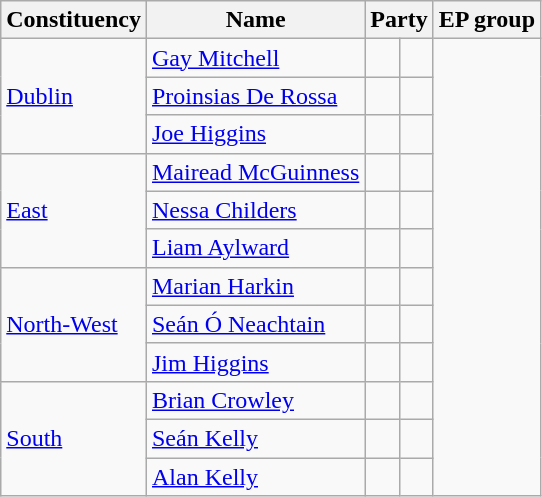<table class=wikitable>
<tr>
<th>Constituency</th>
<th>Name</th>
<th colspan=2>Party</th>
<th colspan=2>EP group</th>
</tr>
<tr>
<td rowspan=3><a href='#'>Dublin</a></td>
<td><a href='#'>Gay Mitchell</a></td>
<td></td>
<td></td>
</tr>
<tr>
<td><a href='#'>Proinsias De Rossa</a></td>
<td></td>
<td></td>
</tr>
<tr>
<td><a href='#'>Joe Higgins</a></td>
<td></td>
<td></td>
</tr>
<tr>
<td rowspan=3><a href='#'>East</a></td>
<td><a href='#'>Mairead McGuinness</a></td>
<td></td>
<td></td>
</tr>
<tr>
<td><a href='#'>Nessa Childers</a></td>
<td></td>
<td></td>
</tr>
<tr>
<td><a href='#'>Liam Aylward</a></td>
<td></td>
<td></td>
</tr>
<tr>
<td rowspan=3><a href='#'>North-West</a></td>
<td><a href='#'>Marian Harkin</a></td>
<td></td>
<td></td>
</tr>
<tr>
<td><a href='#'>Seán Ó Neachtain</a></td>
<td></td>
<td></td>
</tr>
<tr>
<td><a href='#'>Jim Higgins</a></td>
<td></td>
<td></td>
</tr>
<tr>
<td rowspan=3><a href='#'>South</a></td>
<td><a href='#'>Brian Crowley</a></td>
<td></td>
<td></td>
</tr>
<tr>
<td><a href='#'>Seán Kelly</a></td>
<td></td>
<td></td>
</tr>
<tr>
<td><a href='#'>Alan Kelly</a></td>
<td></td>
<td></td>
</tr>
</table>
